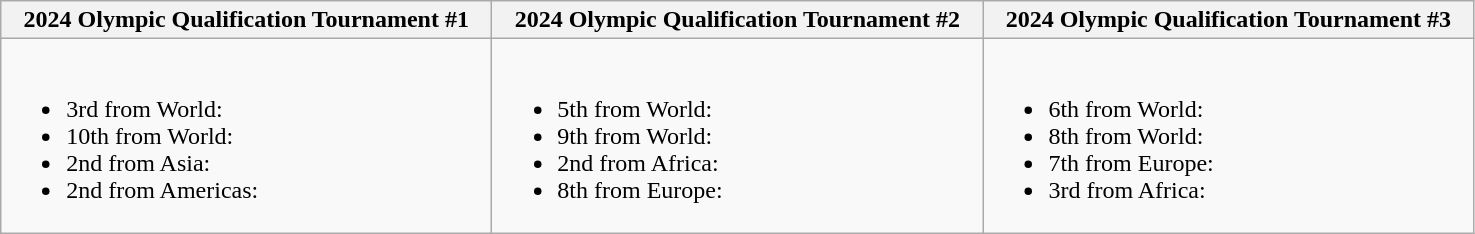<table class="wikitable">
<tr>
<th width=320>2024 Olympic Qualification Tournament #1</th>
<th width=320>2024 Olympic Qualification Tournament #2</th>
<th width=320>2024 Olympic Qualification Tournament #3</th>
</tr>
<tr style="vertical-align: top;">
<td><br><ul><li>3rd from World: </li><li>10th from World: </li><li>2nd from Asia: </li><li>2nd from Americas: </li></ul></td>
<td><br><ul><li>5th from World: </li><li>9th from World: </li><li>2nd from Africa: </li><li>8th from Europe: </li></ul></td>
<td><br><ul><li>6th from World: </li><li>8th from World: </li><li>7th from Europe: </li><li>3rd from Africa: </li></ul></td>
</tr>
</table>
